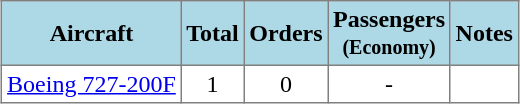<table class="toccolours" border="1" cellpadding="3" style="margin:1em auto; border-collapse:collapse">
<tr bgcolor=lightblue>
<th>Aircraft</th>
<th>Total</th>
<th>Orders</th>
<th>Passengers<br><small>(Economy)</small></th>
<th>Notes</th>
</tr>
<tr>
<td><a href='#'>Boeing 727-200F</a></td>
<td align="center">1</td>
<td align="center">0</td>
<td align="center">-</td>
<td></td>
</tr>
</table>
